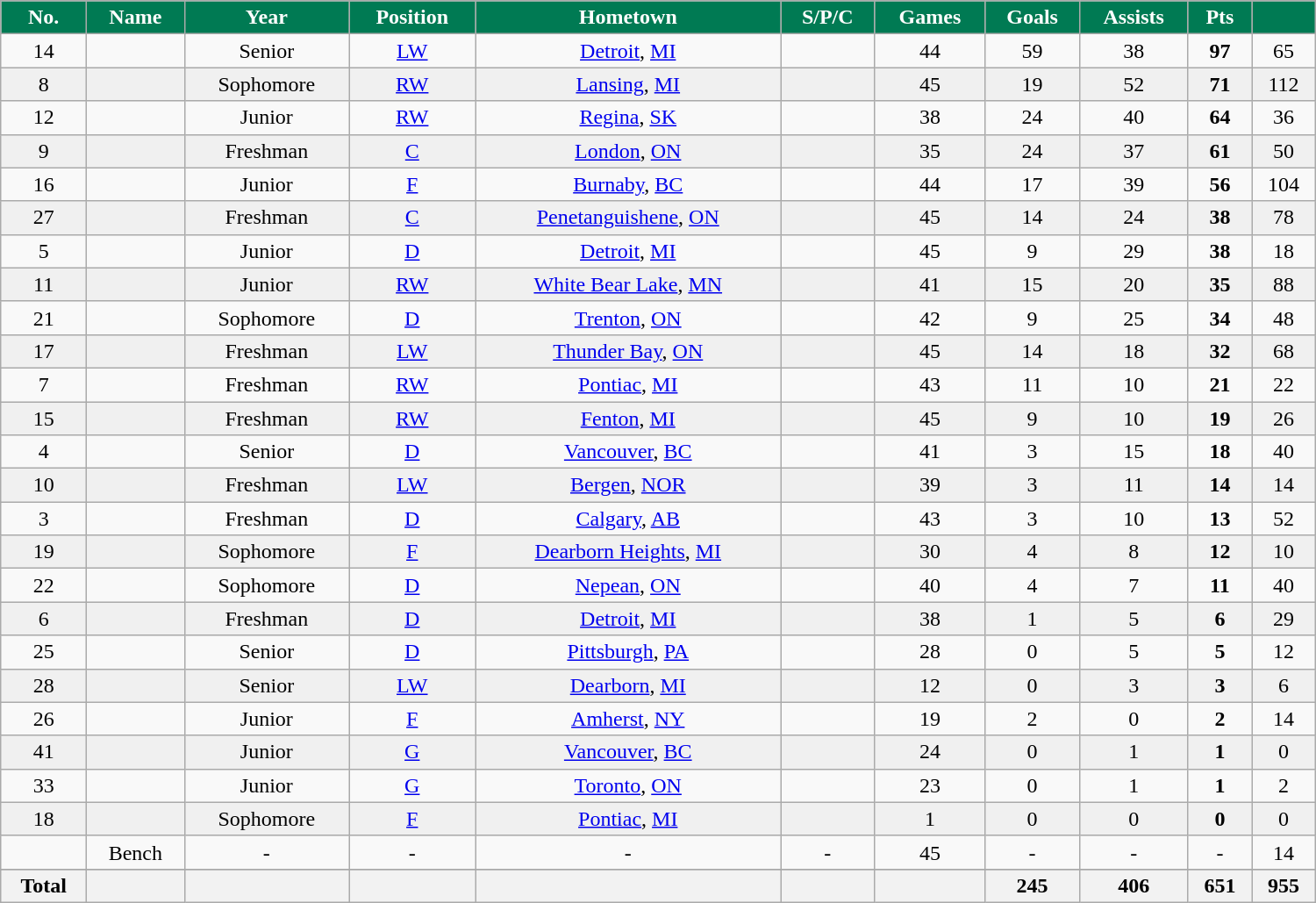<table class="wikitable sortable" width ="1000">
<tr align="center">
<th style="color:white; background:#007A53"><strong>No.</strong></th>
<th style="color:white; background:#007A53"><strong>Name</strong></th>
<th style="color:white; background:#007A53"><strong>Year</strong></th>
<th style="color:white; background:#007A53"><strong>Position</strong></th>
<th style="color:white; background:#007A53"><strong>Hometown</strong></th>
<th style="color:white; background:#007A53" class="unsortable"><strong>S/P/C</strong></th>
<th style="color:white; background:#007A53"><strong>Games</strong></th>
<th style="color:white; background:#007A53"><strong>Goals</strong></th>
<th style="color:white; background:#007A53"><strong>Assists</strong></th>
<th style="color:white; background:#007A53"><strong>Pts</strong></th>
<th style="color:white; background:#007A53"><strong><a href='#'></a></strong></th>
</tr>
<tr align="center" bgcolor="">
<td>14</td>
<td></td>
<td>Senior</td>
<td><a href='#'>LW</a></td>
<td><a href='#'>Detroit</a>, <a href='#'>MI</a></td>
<td></td>
<td>44</td>
<td>59</td>
<td>38</td>
<td><strong>97</strong></td>
<td>65</td>
</tr>
<tr align="center" bgcolor="#f0f0f0">
<td>8</td>
<td></td>
<td>Sophomore</td>
<td><a href='#'>RW</a></td>
<td><a href='#'>Lansing</a>, <a href='#'>MI</a></td>
<td></td>
<td>45</td>
<td>19</td>
<td>52</td>
<td><strong>71</strong></td>
<td>112</td>
</tr>
<tr align="center">
<td>12</td>
<td></td>
<td>Junior</td>
<td><a href='#'>RW</a></td>
<td><a href='#'>Regina</a>, <a href='#'>SK</a></td>
<td></td>
<td>38</td>
<td>24</td>
<td>40</td>
<td><strong>64</strong></td>
<td>36</td>
</tr>
<tr align="center" bgcolor="#f0f0f0">
<td>9</td>
<td></td>
<td>Freshman</td>
<td><a href='#'>C</a></td>
<td><a href='#'>London</a>, <a href='#'>ON</a></td>
<td></td>
<td>35</td>
<td>24</td>
<td>37</td>
<td><strong>61</strong></td>
<td>50</td>
</tr>
<tr align="center">
<td>16</td>
<td></td>
<td>Junior</td>
<td><a href='#'>F</a></td>
<td><a href='#'>Burnaby</a>, <a href='#'>BC</a></td>
<td></td>
<td>44</td>
<td>17</td>
<td>39</td>
<td><strong>56</strong></td>
<td>104</td>
</tr>
<tr align="center" bgcolor="#f0f0f0">
<td>27</td>
<td></td>
<td>Freshman</td>
<td><a href='#'>C</a></td>
<td><a href='#'>Penetanguishene</a>, <a href='#'>ON</a></td>
<td></td>
<td>45</td>
<td>14</td>
<td>24</td>
<td><strong>38</strong></td>
<td>78</td>
</tr>
<tr align="center">
<td>5</td>
<td></td>
<td>Junior</td>
<td><a href='#'>D</a></td>
<td><a href='#'>Detroit</a>, <a href='#'>MI</a></td>
<td></td>
<td>45</td>
<td>9</td>
<td>29</td>
<td><strong>38</strong></td>
<td>18</td>
</tr>
<tr align="center" bgcolor="#f0f0f0">
<td>11</td>
<td></td>
<td>Junior</td>
<td><a href='#'>RW</a></td>
<td><a href='#'>White Bear Lake</a>, <a href='#'>MN</a></td>
<td></td>
<td>41</td>
<td>15</td>
<td>20</td>
<td><strong>35</strong></td>
<td>88</td>
</tr>
<tr align="center">
<td>21</td>
<td></td>
<td>Sophomore</td>
<td><a href='#'>D</a></td>
<td><a href='#'>Trenton</a>, <a href='#'>ON</a></td>
<td></td>
<td>42</td>
<td>9</td>
<td>25</td>
<td><strong>34</strong></td>
<td>48</td>
</tr>
<tr align="center" bgcolor="#f0f0f0">
<td>17</td>
<td></td>
<td>Freshman</td>
<td><a href='#'>LW</a></td>
<td><a href='#'>Thunder Bay</a>, <a href='#'>ON</a></td>
<td></td>
<td>45</td>
<td>14</td>
<td>18</td>
<td><strong>32</strong></td>
<td>68</td>
</tr>
<tr align="center">
<td>7</td>
<td></td>
<td>Freshman</td>
<td><a href='#'>RW</a></td>
<td><a href='#'>Pontiac</a>, <a href='#'>MI</a></td>
<td></td>
<td>43</td>
<td>11</td>
<td>10</td>
<td><strong>21</strong></td>
<td>22</td>
</tr>
<tr align="center" bgcolor="#f0f0f0">
<td>15</td>
<td></td>
<td>Freshman</td>
<td><a href='#'>RW</a></td>
<td><a href='#'>Fenton</a>, <a href='#'>MI</a></td>
<td></td>
<td>45</td>
<td>9</td>
<td>10</td>
<td><strong>19</strong></td>
<td>26</td>
</tr>
<tr align="center">
<td>4</td>
<td></td>
<td>Senior</td>
<td><a href='#'>D</a></td>
<td><a href='#'>Vancouver</a>, <a href='#'>BC</a></td>
<td></td>
<td>41</td>
<td>3</td>
<td>15</td>
<td><strong>18</strong></td>
<td>40</td>
</tr>
<tr align="center" bgcolor="#f0f0f0">
<td>10</td>
<td></td>
<td>Freshman</td>
<td><a href='#'>LW</a></td>
<td><a href='#'>Bergen</a>, <a href='#'>NOR</a></td>
<td></td>
<td>39</td>
<td>3</td>
<td>11</td>
<td><strong>14</strong></td>
<td>14</td>
</tr>
<tr align="center">
<td>3</td>
<td></td>
<td>Freshman</td>
<td><a href='#'>D</a></td>
<td><a href='#'>Calgary</a>, <a href='#'>AB</a></td>
<td></td>
<td>43</td>
<td>3</td>
<td>10</td>
<td><strong>13</strong></td>
<td>52</td>
</tr>
<tr align="center" bgcolor="#f0f0f0">
<td>19</td>
<td></td>
<td>Sophomore</td>
<td><a href='#'>F</a></td>
<td><a href='#'>Dearborn Heights</a>, <a href='#'>MI</a></td>
<td></td>
<td>30</td>
<td>4</td>
<td>8</td>
<td><strong>12</strong></td>
<td>10</td>
</tr>
<tr align="center">
<td>22</td>
<td></td>
<td>Sophomore</td>
<td><a href='#'>D</a></td>
<td><a href='#'>Nepean</a>, <a href='#'>ON</a></td>
<td></td>
<td>40</td>
<td>4</td>
<td>7</td>
<td><strong>11</strong></td>
<td>40</td>
</tr>
<tr align="center" bgcolor="#f0f0f0">
<td>6</td>
<td></td>
<td>Freshman</td>
<td><a href='#'>D</a></td>
<td><a href='#'>Detroit</a>, <a href='#'>MI</a></td>
<td></td>
<td>38</td>
<td>1</td>
<td>5</td>
<td><strong>6</strong></td>
<td>29</td>
</tr>
<tr align="center">
<td>25</td>
<td></td>
<td>Senior</td>
<td><a href='#'>D</a></td>
<td><a href='#'>Pittsburgh</a>, <a href='#'>PA</a></td>
<td></td>
<td>28</td>
<td>0</td>
<td>5</td>
<td><strong>5</strong></td>
<td>12</td>
</tr>
<tr align="center" bgcolor="#f0f0f0">
<td>28</td>
<td></td>
<td>Senior</td>
<td><a href='#'>LW</a></td>
<td><a href='#'>Dearborn</a>, <a href='#'>MI</a></td>
<td></td>
<td>12</td>
<td>0</td>
<td>3</td>
<td><strong>3</strong></td>
<td>6</td>
</tr>
<tr align="center">
<td>26</td>
<td></td>
<td>Junior</td>
<td><a href='#'>F</a></td>
<td><a href='#'>Amherst</a>, <a href='#'>NY</a></td>
<td></td>
<td>19</td>
<td>2</td>
<td>0</td>
<td><strong>2</strong></td>
<td>14</td>
</tr>
<tr align="center" bgcolor="#f0f0f0">
<td>41</td>
<td></td>
<td>Junior</td>
<td><a href='#'>G</a></td>
<td><a href='#'>Vancouver</a>, <a href='#'>BC</a></td>
<td></td>
<td>24</td>
<td>0</td>
<td>1</td>
<td><strong>1</strong></td>
<td>0</td>
</tr>
<tr align="center">
<td>33</td>
<td></td>
<td>Junior</td>
<td><a href='#'>G</a></td>
<td><a href='#'>Toronto</a>, <a href='#'>ON</a></td>
<td></td>
<td>23</td>
<td>0</td>
<td>1</td>
<td><strong>1</strong></td>
<td>2</td>
</tr>
<tr align="center" bgcolor="#f0f0f0">
<td>18</td>
<td></td>
<td>Sophomore</td>
<td><a href='#'>F</a></td>
<td><a href='#'>Pontiac</a>, <a href='#'>MI</a></td>
<td></td>
<td>1</td>
<td>0</td>
<td>0</td>
<td><strong>0</strong></td>
<td>0</td>
</tr>
<tr align="center">
<td></td>
<td>Bench</td>
<td>-</td>
<td>-</td>
<td>-</td>
<td>-</td>
<td>45</td>
<td>-</td>
<td>-</td>
<td>-</td>
<td>14</td>
</tr>
<tr align="center" bgcolor="#f0f0f0">
</tr>
<tr>
<th>Total</th>
<th></th>
<th></th>
<th></th>
<th></th>
<th></th>
<th></th>
<th>245</th>
<th>406</th>
<th>651</th>
<th>955</th>
</tr>
</table>
